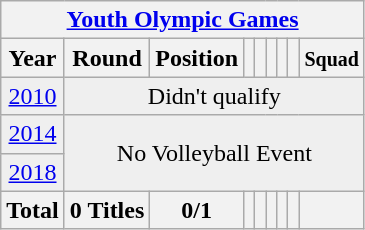<table class="wikitable" style="text-align: center;">
<tr>
<th colspan=9><a href='#'>Youth Olympic Games</a></th>
</tr>
<tr>
<th>Year</th>
<th>Round</th>
<th>Position</th>
<th></th>
<th></th>
<th></th>
<th></th>
<th></th>
<th><small>Squad</small></th>
</tr>
<tr bgcolor="efefef">
<td> <a href='#'>2010</a></td>
<td colspan=9>Didn't qualify</td>
</tr>
<tr bgcolor="efefef">
<td> <a href='#'>2014</a></td>
<td colspan=9 rowspan=2 align=center>No Volleyball Event</td>
</tr>
<tr bgcolor="efefef">
<td> <a href='#'>2018</a></td>
</tr>
<tr>
<th>Total</th>
<th>0 Titles</th>
<th>0/1</th>
<th></th>
<th></th>
<th></th>
<th></th>
<th></th>
<th></th>
</tr>
</table>
